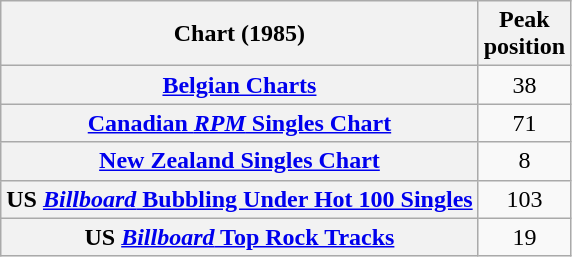<table class="wikitable sortable plainrowheaders">
<tr>
<th scope=col>Chart (1985)</th>
<th scope=col>Peak<br>position</th>
</tr>
<tr>
<th scope=row><a href='#'>Belgian Charts</a></th>
<td style="text-align:center;">38</td>
</tr>
<tr>
<th scope=row><a href='#'>Canadian <em>RPM</em> Singles Chart</a></th>
<td style="text-align:center;">71</td>
</tr>
<tr>
<th scope=row><a href='#'>New Zealand Singles Chart</a></th>
<td style="text-align:center;">8</td>
</tr>
<tr>
<th scope=row>US <a href='#'><em>Billboard</em> Bubbling Under Hot 100 Singles</a></th>
<td style="text-align:center;">103</td>
</tr>
<tr>
<th scope=row>US <a href='#'><em>Billboard</em> Top Rock Tracks</a></th>
<td style="text-align:center;">19</td>
</tr>
</table>
